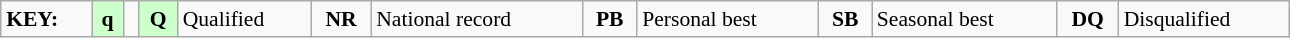<table class="wikitable" style="margin:0.5em auto; font-size:90%;position:relative;" width=68%>
<tr>
<td><strong>KEY:</strong></td>
<td bgcolor=ccffcc align=center><strong>q</strong></td>
<td></td>
<td bgcolor=ccffcc align=center><strong>Q</strong></td>
<td>Qualified</td>
<td align=center><strong>NR</strong></td>
<td>National record</td>
<td align=center><strong>PB</strong></td>
<td>Personal best</td>
<td align=center><strong>SB</strong></td>
<td>Seasonal best</td>
<td align=center><strong>DQ</strong></td>
<td>Disqualified</td>
</tr>
</table>
